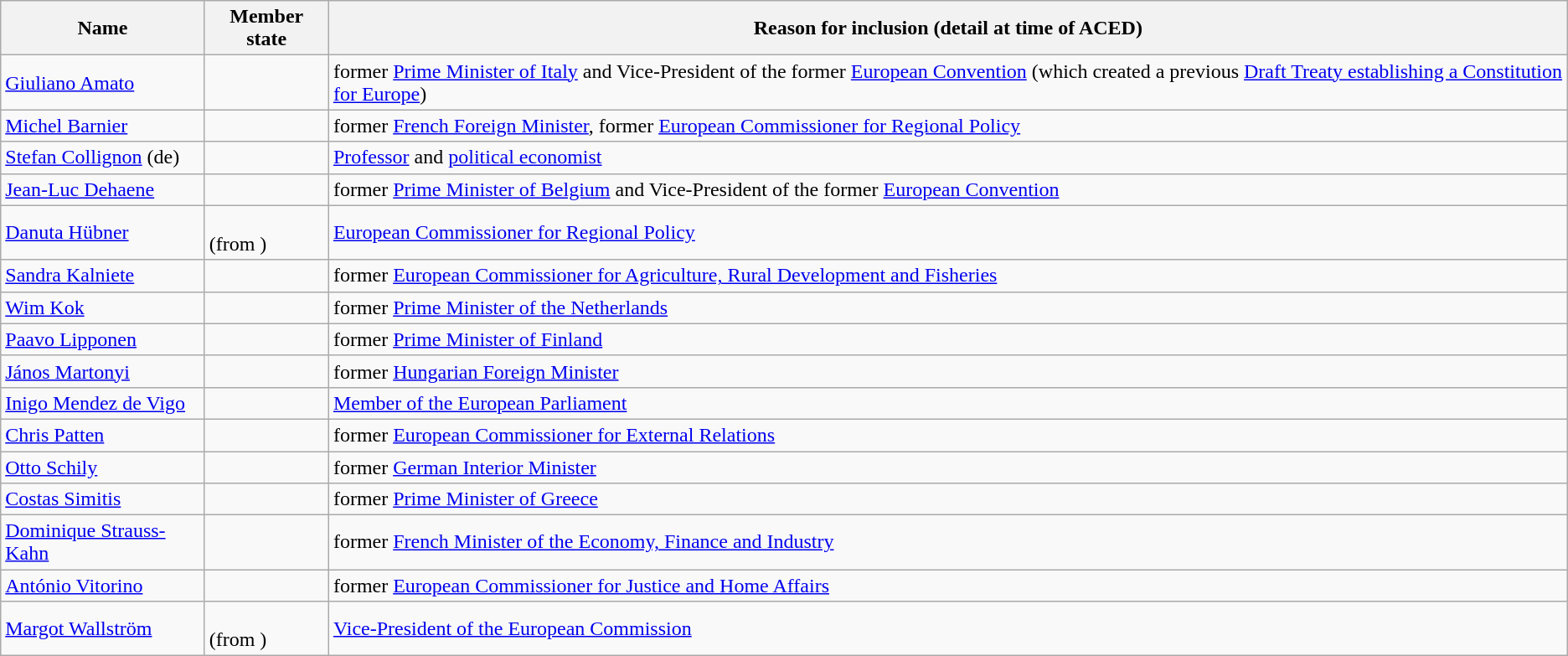<table class="wikitable sortable">
<tr>
<th>Name</th>
<th>Member state</th>
<th>Reason for inclusion (detail at time of ACED)</th>
</tr>
<tr>
<td><a href='#'>Giuliano Amato</a></td>
<td></td>
<td>former <a href='#'>Prime Minister of Italy</a> and Vice-President of the former <a href='#'>European Convention</a> (which created a previous <a href='#'>Draft Treaty establishing a Constitution for Europe</a>)</td>
</tr>
<tr>
<td><a href='#'>Michel Barnier</a></td>
<td></td>
<td>former <a href='#'>French Foreign Minister</a>, former <a href='#'>European Commissioner for Regional Policy</a></td>
</tr>
<tr>
<td><a href='#'>Stefan Collignon</a> (de)</td>
<td></td>
<td><a href='#'>Professor</a> and <a href='#'>political economist</a></td>
</tr>
<tr>
<td><a href='#'>Jean-Luc Dehaene</a></td>
<td></td>
<td>former <a href='#'>Prime Minister of Belgium</a> and Vice-President of the former <a href='#'>European Convention</a></td>
</tr>
<tr>
<td><a href='#'>Danuta Hübner</a></td>
<td><br>(from )</td>
<td><a href='#'>European Commissioner for Regional Policy</a></td>
</tr>
<tr>
<td><a href='#'>Sandra Kalniete</a></td>
<td></td>
<td>former <a href='#'>European Commissioner for Agriculture, Rural Development and Fisheries</a></td>
</tr>
<tr>
<td><a href='#'>Wim Kok</a></td>
<td></td>
<td>former <a href='#'>Prime Minister of the Netherlands</a></td>
</tr>
<tr>
<td><a href='#'>Paavo Lipponen</a></td>
<td></td>
<td>former <a href='#'>Prime Minister of Finland</a></td>
</tr>
<tr>
<td><a href='#'>János Martonyi</a></td>
<td></td>
<td>former <a href='#'>Hungarian Foreign Minister</a></td>
</tr>
<tr>
<td><a href='#'>Inigo Mendez de Vigo</a></td>
<td></td>
<td><a href='#'>Member of the European Parliament</a></td>
</tr>
<tr>
<td><a href='#'>Chris Patten</a></td>
<td></td>
<td>former <a href='#'>European Commissioner for External Relations</a></td>
</tr>
<tr>
<td><a href='#'>Otto Schily</a></td>
<td></td>
<td>former <a href='#'>German Interior Minister</a></td>
</tr>
<tr>
<td><a href='#'>Costas Simitis</a></td>
<td></td>
<td>former <a href='#'>Prime Minister of Greece</a></td>
</tr>
<tr>
<td><a href='#'>Dominique Strauss-Kahn</a></td>
<td></td>
<td>former <a href='#'>French Minister of the Economy, Finance and Industry</a></td>
</tr>
<tr>
<td><a href='#'>António Vitorino</a></td>
<td></td>
<td>former <a href='#'>European Commissioner for Justice and Home Affairs</a></td>
</tr>
<tr>
<td><a href='#'>Margot Wallström</a></td>
<td><br>(from )</td>
<td><a href='#'>Vice-President of the European Commission</a></td>
</tr>
</table>
